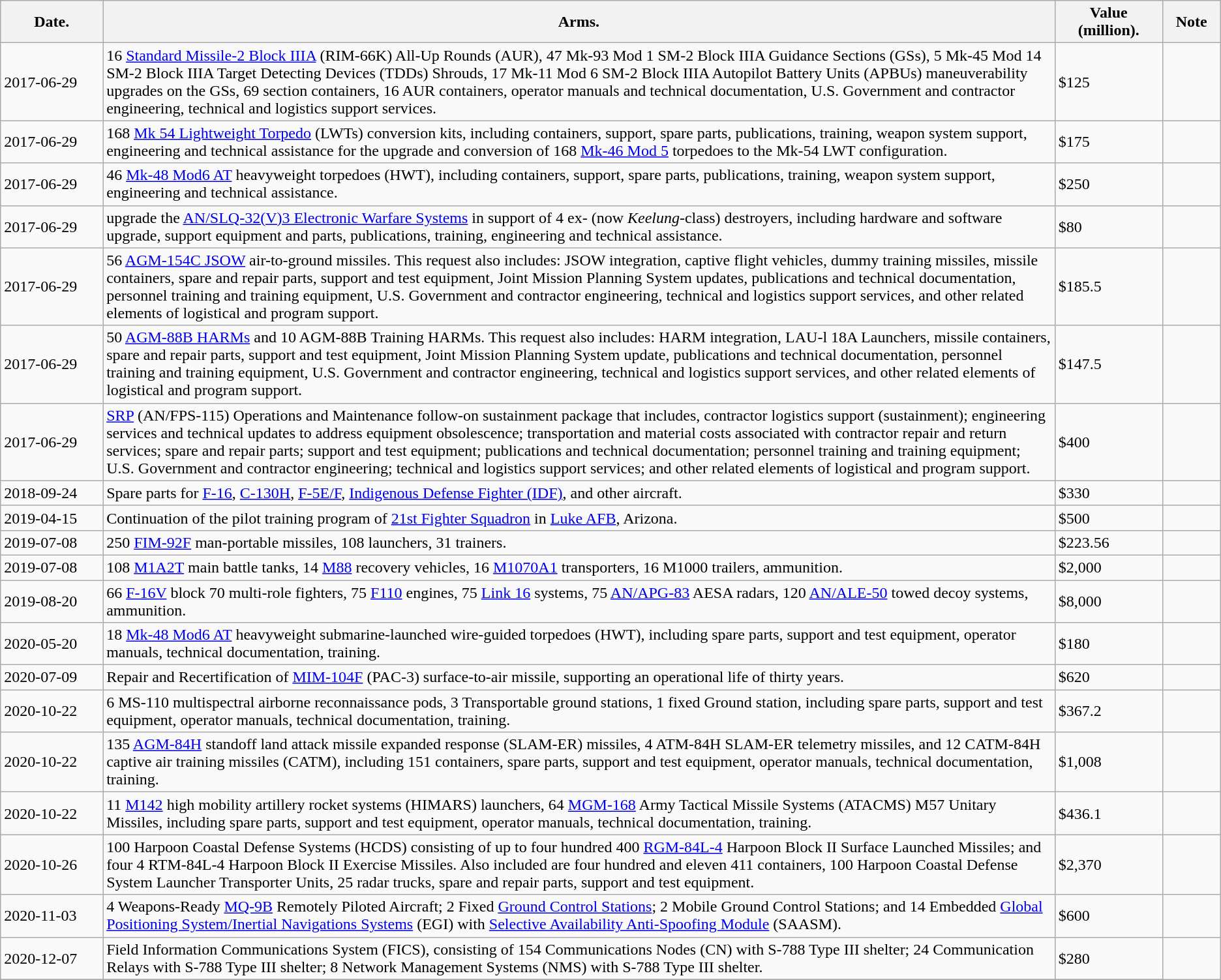<table class="wikitable mw-collapsible">
<tr>
<th scope="col" style="width: 3%;">Date.</th>
<th scope="col" style="width: 30%;">Arms.</th>
<th scope="col" style="width: 2%;">Value (million).</th>
<th scope="col" style="width: 1%;">Note</th>
</tr>
<tr>
<td>2017-06-29</td>
<td>16 <a href='#'>Standard Missile-2 Block IIIA</a> (RIM-66K) All-Up Rounds (AUR), 47 Mk-93 Mod 1 SM-2 Block IIIA Guidance Sections (GSs), 5 Mk-45 Mod 14 SM-2 Block IIIA Target Detecting Devices (TDDs) Shrouds, 17 Mk-11 Mod 6 SM-2 Block IIIA Autopilot Battery Units (APBUs) maneuverability upgrades on the GSs, 69 section containers, 16 AUR containers, operator manuals and technical documentation, U.S. Government and contractor engineering, technical and logistics support services.</td>
<td>$125</td>
<td></td>
</tr>
<tr>
<td>2017-06-29</td>
<td>168 <a href='#'>Mk 54 Lightweight Torpedo</a> (LWTs) conversion kits, including containers, support, spare parts, publications, training, weapon system support, engineering and technical assistance for the upgrade and conversion of 168 <a href='#'>Mk-46 Mod 5</a> torpedoes to the Mk-54 LWT configuration.</td>
<td>$175</td>
<td></td>
</tr>
<tr>
<td>2017-06-29</td>
<td>46 <a href='#'>Mk-48 Mod6 AT</a> heavyweight torpedoes (HWT), including containers, support, spare parts, publications, training, weapon system support, engineering and technical assistance.</td>
<td>$250</td>
<td></td>
</tr>
<tr>
<td>2017-06-29</td>
<td>upgrade the <a href='#'>AN/SLQ-32(V)3 Electronic Warfare Systems</a> in support of 4 ex- (now <em>Keelung</em>-class) destroyers, including hardware and software upgrade, support equipment and parts, publications, training, engineering and technical assistance.</td>
<td>$80</td>
<td></td>
</tr>
<tr>
<td>2017-06-29</td>
<td>56 <a href='#'>AGM-154C JSOW</a> air-to-ground missiles. This request also includes: JSOW integration, captive flight vehicles, dummy training missiles, missile containers, spare and repair parts, support and test equipment, Joint Mission Planning System updates, publications and technical documentation, personnel training and training equipment, U.S. Government and contractor engineering, technical and logistics support services, and other related elements of logistical and program support.</td>
<td>$185.5</td>
<td></td>
</tr>
<tr>
<td>2017-06-29</td>
<td>50 <a href='#'>AGM-88B HARMs</a> and 10 AGM-88B Training HARMs. This request also includes: HARM integration, LAU-l 18A Launchers, missile containers, spare and repair parts, support and test equipment, Joint Mission Planning System update, publications and technical documentation, personnel training and training equipment, U.S. Government and contractor engineering, technical and logistics support services, and other related elements of logistical and program support.</td>
<td>$147.5</td>
<td></td>
</tr>
<tr>
<td>2017-06-29</td>
<td><a href='#'>SRP</a> (AN/FPS-115) Operations and Maintenance follow-on sustainment package that includes, contractor logistics support (sustainment); engineering services and technical updates to address equipment obsolescence; transportation and material costs associated with contractor repair and return services; spare and repair parts; support and test equipment; publications and technical documentation; personnel training and training equipment; U.S. Government and contractor engineering; technical and logistics support services; and other related elements of logistical and program support.</td>
<td>$400</td>
<td></td>
</tr>
<tr>
<td>2018-09-24</td>
<td>Spare parts for <a href='#'>F-16</a>, <a href='#'>C-130H</a>, <a href='#'>F-5E/F</a>, <a href='#'>Indigenous Defense Fighter (IDF)</a>, and other aircraft.</td>
<td>$330</td>
<td></td>
</tr>
<tr>
<td>2019-04-15</td>
<td>Continuation of the pilot training program of <a href='#'>21st Fighter Squadron</a> in <a href='#'>Luke AFB</a>, Arizona.</td>
<td>$500</td>
<td></td>
</tr>
<tr>
<td>2019-07-08</td>
<td>250 <a href='#'>FIM-92F</a> man-portable missiles, 108 launchers, 31 trainers.</td>
<td>$223.56</td>
<td></td>
</tr>
<tr>
<td>2019-07-08</td>
<td>108 <a href='#'>M1A2T</a> main battle tanks, 14 <a href='#'>M88</a> recovery vehicles, 16 <a href='#'>M1070A1</a> transporters, 16 M1000 trailers, ammunition.</td>
<td>$2,000</td>
<td></td>
</tr>
<tr>
<td>2019-08-20</td>
<td>66 <a href='#'>F-16V</a> block 70 multi-role fighters, 75 <a href='#'>F110</a> engines, 75 <a href='#'>Link 16</a> systems, 75 <a href='#'>AN/APG-83</a> AESA radars, 120 <a href='#'>AN/ALE-50</a> towed decoy systems, ammunition.</td>
<td>$8,000</td>
<td></td>
</tr>
<tr>
<td>2020-05-20</td>
<td>18 <a href='#'>Mk-48 Mod6 AT</a> heavyweight submarine-launched wire-guided torpedoes (HWT), including spare parts, support and test equipment, operator manuals, technical documentation, training.</td>
<td>$180</td>
<td></td>
</tr>
<tr>
<td>2020-07-09</td>
<td>Repair and Recertification of <a href='#'>MIM-104F</a> (PAC-3) surface-to-air missile, supporting an operational life of thirty years.</td>
<td>$620</td>
<td></td>
</tr>
<tr>
<td>2020-10-22</td>
<td>6 MS-110 multispectral airborne reconnaissance pods, 3 Transportable ground stations, 1 fixed Ground station, including spare parts, support and test equipment, operator manuals, technical documentation, training.</td>
<td>$367.2</td>
<td></td>
</tr>
<tr>
<td>2020-10-22</td>
<td>135 <a href='#'>AGM-84H</a> standoff land attack missile expanded response (SLAM-ER) missiles, 4 ATM-84H SLAM-ER telemetry missiles, and 12 CATM-84H captive air training missiles (CATM), including 151 containers, spare parts, support and test equipment, operator manuals, technical documentation, training.</td>
<td>$1,008</td>
<td></td>
</tr>
<tr>
<td>2020-10-22</td>
<td>11 <a href='#'>M142</a> high mobility artillery rocket systems (HIMARS) launchers, 64 <a href='#'>MGM-168</a> Army Tactical Missile Systems (ATACMS) M57 Unitary Missiles, including spare parts, support and test equipment, operator manuals, technical documentation, training.</td>
<td>$436.1</td>
<td></td>
</tr>
<tr>
<td>2020-10-26</td>
<td>100 Harpoon Coastal Defense Systems (HCDS) consisting of up to four hundred 400 <a href='#'>RGM-84L-4</a> Harpoon Block II Surface Launched Missiles; and four 4 RTM-84L-4 Harpoon Block II Exercise Missiles. Also included are four hundred and eleven 411 containers, 100 Harpoon Coastal Defense System Launcher Transporter Units, 25 radar trucks, spare and repair parts, support and test equipment.</td>
<td>$2,370</td>
<td></td>
</tr>
<tr>
<td>2020-11-03</td>
<td>4 Weapons-Ready <a href='#'>MQ-9B</a> Remotely Piloted Aircraft; 2 Fixed <a href='#'>Ground Control Stations</a>; 2 Mobile Ground Control Stations; and 14 Embedded <a href='#'>Global Positioning System/Inertial Navigations Systems</a> (EGI) with <a href='#'>Selective Availability Anti-Spoofing Module</a> (SAASM).</td>
<td>$600</td>
<td></td>
</tr>
<tr>
<td>2020-12-07</td>
<td>Field Information Communications System (FICS), consisting of 154 Communications Nodes (CN) with S-788 Type III shelter; 24 Communication Relays with S-788 Type III shelter; 8 Network Management Systems (NMS) with S-788 Type III shelter.</td>
<td>$280</td>
</tr>
<tr>
</tr>
</table>
